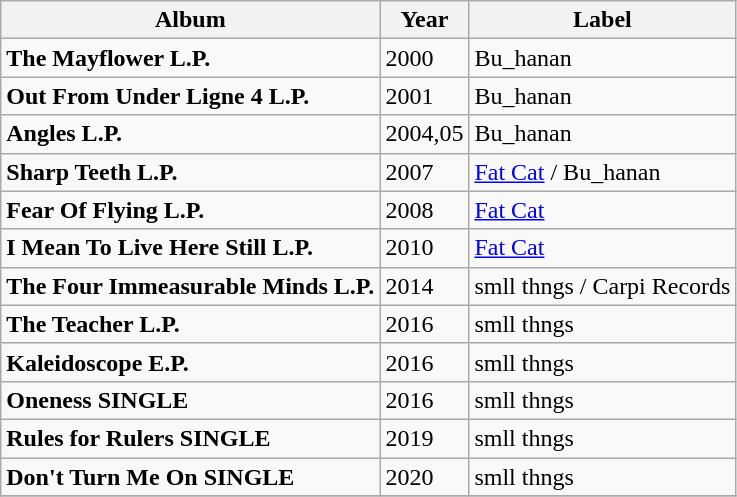<table class="wikitable">
<tr>
<th>Album</th>
<th>Year</th>
<th>Label</th>
</tr>
<tr>
<td><strong>The Mayflower L.P.</strong></td>
<td>2000</td>
<td>Bu_hanan</td>
</tr>
<tr>
<td><strong>Out From Under Ligne 4 L.P.</strong></td>
<td>2001</td>
<td>Bu_hanan</td>
</tr>
<tr>
<td><strong>Angles L.P.</strong></td>
<td>2004,05</td>
<td>Bu_hanan</td>
</tr>
<tr>
<td><strong>Sharp Teeth L.P.</strong></td>
<td>2007</td>
<td><a href='#'>Fat Cat</a> / Bu_hanan</td>
</tr>
<tr>
<td><strong>Fear Of Flying L.P.</strong></td>
<td>2008</td>
<td><a href='#'>Fat Cat</a></td>
</tr>
<tr>
<td><strong>I Mean To Live Here Still L.P.</strong></td>
<td>2010</td>
<td><a href='#'>Fat Cat</a></td>
</tr>
<tr>
<td><strong>The Four Immeasurable Minds L.P.</strong></td>
<td>2014</td>
<td>smll thngs / Carpi Records</td>
</tr>
<tr>
<td><strong>The Teacher L.P.</strong></td>
<td>2016</td>
<td>smll thngs</td>
</tr>
<tr>
<td><strong>Kaleidoscope E.P.</strong></td>
<td>2016</td>
<td>smll thngs</td>
</tr>
<tr>
<td><strong>Oneness SINGLE</strong></td>
<td>2016</td>
<td>smll thngs</td>
</tr>
<tr>
<td><strong>Rules for Rulers SINGLE</strong></td>
<td>2019</td>
<td>smll thngs</td>
</tr>
<tr>
<td><strong>Don't Turn Me On SINGLE</strong></td>
<td>2020</td>
<td>smll thngs</td>
</tr>
<tr>
</tr>
</table>
